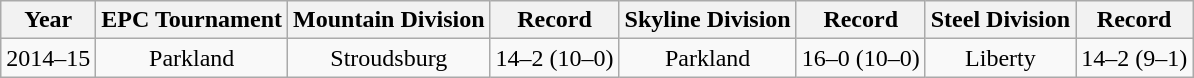<table class="wikitable" style="text-align:center">
<tr>
<th>Year</th>
<th>EPC Tournament</th>
<th>Mountain Division</th>
<th>Record</th>
<th>Skyline Division</th>
<th>Record</th>
<th>Steel Division</th>
<th>Record</th>
</tr>
<tr>
<td>2014–15</td>
<td>Parkland</td>
<td>Stroudsburg</td>
<td>14–2 (10–0)</td>
<td>Parkland</td>
<td>16–0 (10–0)</td>
<td>Liberty</td>
<td>14–2 (9–1)</td>
</tr>
</table>
